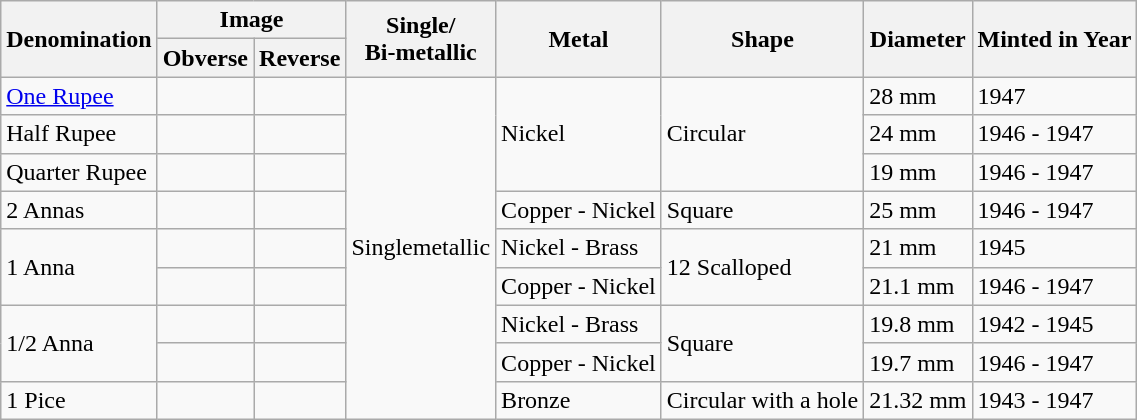<table class="wikitable">
<tr>
<th rowspan="2">Denomination</th>
<th colspan="2">Image</th>
<th rowspan="2">Single/<br>Bi-metallic</th>
<th rowspan="2">Metal</th>
<th rowspan="2">Shape</th>
<th rowspan="2">Diameter</th>
<th rowspan="2">Minted in Year</th>
</tr>
<tr>
<th>Obverse</th>
<th>Reverse</th>
</tr>
<tr>
<td><a href='#'>One Rupee</a></td>
<td></td>
<td></td>
<td rowspan="9">Singlemetallic</td>
<td rowspan="3"  >Nickel</td>
<td rowspan="3">Circular</td>
<td>28 mm</td>
<td>1947</td>
</tr>
<tr>
<td>Half Rupee</td>
<td></td>
<td></td>
<td>24 mm</td>
<td>1946 - 1947</td>
</tr>
<tr>
<td>Quarter Rupee</td>
<td></td>
<td></td>
<td>19 mm</td>
<td>1946 - 1947</td>
</tr>
<tr>
<td>2 Annas</td>
<td></td>
<td></td>
<td>Copper - Nickel</td>
<td>Square</td>
<td>25 mm</td>
<td>1946 - 1947</td>
</tr>
<tr>
<td rowspan="2">1 Anna</td>
<td></td>
<td></td>
<td>Nickel - Brass</td>
<td rowspan="2">12 Scalloped</td>
<td>21 mm</td>
<td>1945</td>
</tr>
<tr>
<td></td>
<td></td>
<td>Copper - Nickel</td>
<td>21.1 mm</td>
<td>1946 - 1947</td>
</tr>
<tr>
<td rowspan="2">1/2 Anna</td>
<td></td>
<td></td>
<td>Nickel - Brass</td>
<td rowspan="2">Square</td>
<td>19.8 mm</td>
<td>1942 - 1945</td>
</tr>
<tr>
<td></td>
<td></td>
<td>Copper - Nickel</td>
<td>19.7 mm</td>
<td>1946 - 1947</td>
</tr>
<tr>
<td>1 Pice</td>
<td></td>
<td></td>
<td>Bronze</td>
<td>Circular with a hole</td>
<td>21.32 mm</td>
<td>1943 - 1947</td>
</tr>
</table>
